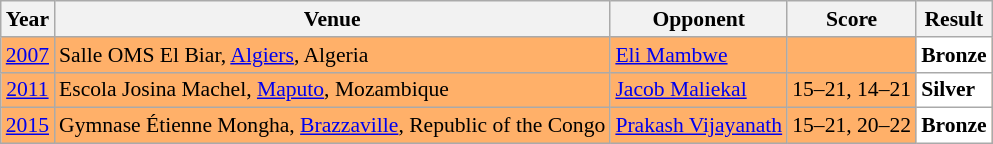<table class="sortable wikitable" style="font-size: 90%">
<tr>
<th>Year</th>
<th>Venue</th>
<th>Opponent</th>
<th>Score</th>
<th>Result</th>
</tr>
<tr style="background:#FFB069">
<td align="center"><a href='#'>2007</a></td>
<td align="left">Salle OMS El Biar, <a href='#'>Algiers</a>, Algeria</td>
<td align="left"> <a href='#'>Eli Mambwe</a></td>
<td align="left"></td>
<td style="text-align:left; background:white"> <strong>Bronze</strong></td>
</tr>
<tr style="background:#FFB069">
<td align="center"><a href='#'>2011</a></td>
<td align="left">Escola Josina Machel, <a href='#'>Maputo</a>, Mozambique</td>
<td align="left"> <a href='#'>Jacob Maliekal</a></td>
<td align="left">15–21, 14–21</td>
<td style="text-align:left; background:white"> <strong>Silver</strong></td>
</tr>
<tr style="background:#FFB069">
<td align="center"><a href='#'>2015</a></td>
<td align="left">Gymnase Étienne Mongha, <a href='#'>Brazzaville</a>, Republic of the Congo</td>
<td align="left"> <a href='#'>Prakash Vijayanath</a></td>
<td align="left">15–21, 20–22</td>
<td style="text-align:left; background:white"> <strong>Bronze</strong></td>
</tr>
</table>
